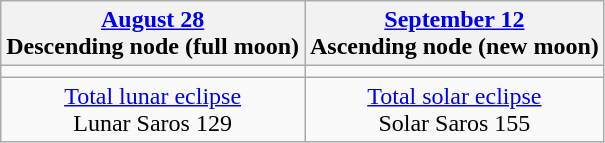<table class="wikitable">
<tr>
<th><a href='#'>August 28</a><br>Descending node (full moon)<br></th>
<th><a href='#'>September 12</a><br>Ascending node (new moon)<br></th>
</tr>
<tr>
<td></td>
<td></td>
</tr>
<tr align=center>
<td><a href='#'>Total lunar eclipse</a><br>Lunar Saros 129</td>
<td><a href='#'>Total solar eclipse</a><br>Solar Saros 155</td>
</tr>
</table>
